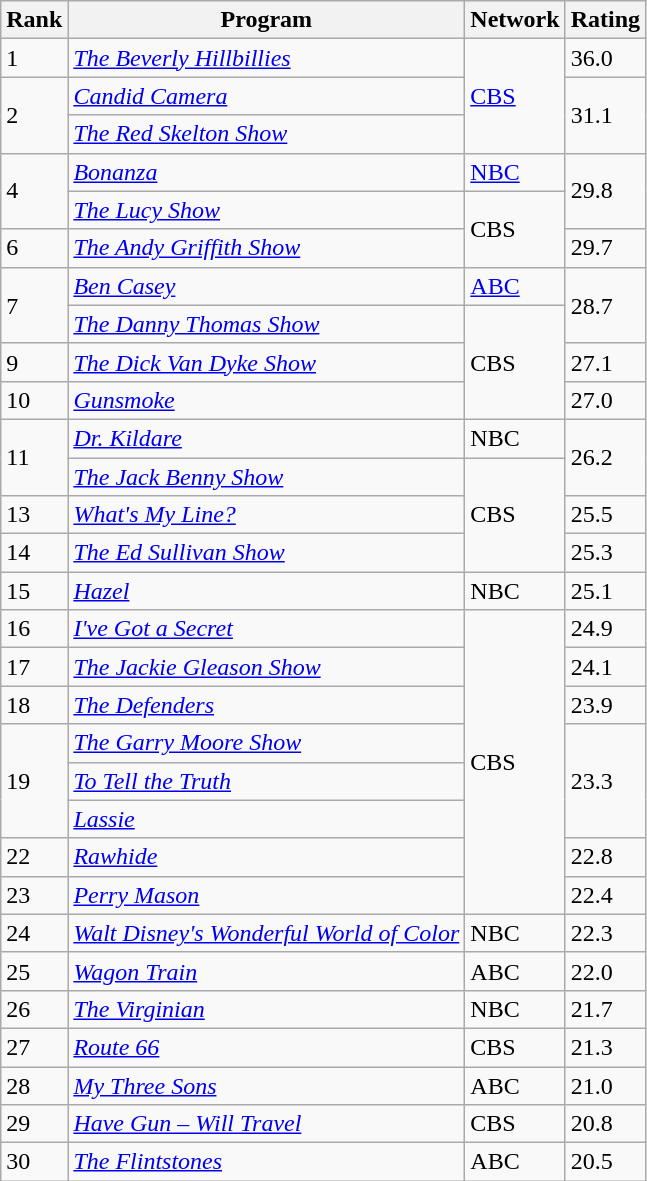<table class="wikitable">
<tr>
<th>Rank</th>
<th>Program</th>
<th>Network</th>
<th>Rating</th>
</tr>
<tr>
<td>1</td>
<td><em><a href='#'>The Beverly Hillbillies</a></em></td>
<td rowspan="3"><a href='#'>CBS</a></td>
<td>36.0</td>
</tr>
<tr>
<td rowspan="2">2</td>
<td><em><a href='#'>Candid Camera</a></em></td>
<td rowspan="2">31.1</td>
</tr>
<tr>
<td><em><a href='#'>The Red Skelton Show</a></em></td>
</tr>
<tr>
<td rowspan="2">4</td>
<td><em><a href='#'>Bonanza</a></em></td>
<td><a href='#'>NBC</a></td>
<td rowspan="2">29.8</td>
</tr>
<tr>
<td><em><a href='#'>The Lucy Show</a></em></td>
<td rowspan="2">CBS</td>
</tr>
<tr>
<td>6</td>
<td><em><a href='#'>The Andy Griffith Show</a></em></td>
<td>29.7</td>
</tr>
<tr>
<td rowspan="2">7</td>
<td><em><a href='#'>Ben Casey</a></em></td>
<td><a href='#'>ABC</a></td>
<td rowspan="2">28.7</td>
</tr>
<tr>
<td><em><a href='#'>The Danny Thomas Show</a></em></td>
<td rowspan="3">CBS</td>
</tr>
<tr>
<td>9</td>
<td><em><a href='#'>The Dick Van Dyke Show</a></em></td>
<td>27.1</td>
</tr>
<tr>
<td>10</td>
<td><em><a href='#'>Gunsmoke</a></em></td>
<td>27.0</td>
</tr>
<tr>
<td rowspan="2">11</td>
<td><em><a href='#'>Dr. Kildare</a></em></td>
<td>NBC</td>
<td rowspan="2">26.2</td>
</tr>
<tr>
<td><em><a href='#'>The Jack Benny Show</a></em></td>
<td rowspan="3">CBS</td>
</tr>
<tr>
<td>13</td>
<td><em><a href='#'>What's My Line?</a></em></td>
<td>25.5</td>
</tr>
<tr>
<td>14</td>
<td><em><a href='#'>The Ed Sullivan Show</a></em></td>
<td>25.3</td>
</tr>
<tr>
<td>15</td>
<td><em><a href='#'>Hazel</a></em></td>
<td>NBC</td>
<td>25.1</td>
</tr>
<tr>
<td>16</td>
<td><em><a href='#'>I've Got a Secret</a></em></td>
<td rowspan="8">CBS</td>
<td>24.9</td>
</tr>
<tr>
<td>17</td>
<td><em><a href='#'>The Jackie Gleason Show</a></em></td>
<td>24.1</td>
</tr>
<tr>
<td>18</td>
<td><em><a href='#'>The Defenders</a></em></td>
<td>23.9</td>
</tr>
<tr>
<td rowspan="3">19</td>
<td><em><a href='#'>The Garry Moore Show</a></em></td>
<td rowspan="3">23.3</td>
</tr>
<tr>
<td><em><a href='#'>To Tell the Truth</a></em></td>
</tr>
<tr>
<td><em><a href='#'>Lassie</a></em></td>
</tr>
<tr>
<td>22</td>
<td><em><a href='#'>Rawhide</a></em></td>
<td>22.8</td>
</tr>
<tr>
<td>23</td>
<td><em><a href='#'>Perry Mason</a></em></td>
<td>22.4</td>
</tr>
<tr>
<td>24</td>
<td><em><a href='#'>Walt Disney's Wonderful World of Color</a></em></td>
<td>NBC</td>
<td>22.3</td>
</tr>
<tr>
<td>25</td>
<td><em><a href='#'>Wagon Train</a></em></td>
<td>ABC</td>
<td>22.0</td>
</tr>
<tr>
<td>26</td>
<td><em><a href='#'>The Virginian</a></em></td>
<td>NBC</td>
<td>21.7</td>
</tr>
<tr>
<td>27</td>
<td><em><a href='#'>Route 66</a></em></td>
<td>CBS</td>
<td>21.3</td>
</tr>
<tr>
<td>28</td>
<td><em><a href='#'>My Three Sons</a></em></td>
<td>ABC</td>
<td>21.0</td>
</tr>
<tr>
<td>29</td>
<td><em><a href='#'>Have Gun – Will Travel</a></em></td>
<td>CBS</td>
<td>20.8</td>
</tr>
<tr>
<td>30</td>
<td><em><a href='#'>The Flintstones</a></em></td>
<td>ABC</td>
<td>20.5</td>
</tr>
</table>
